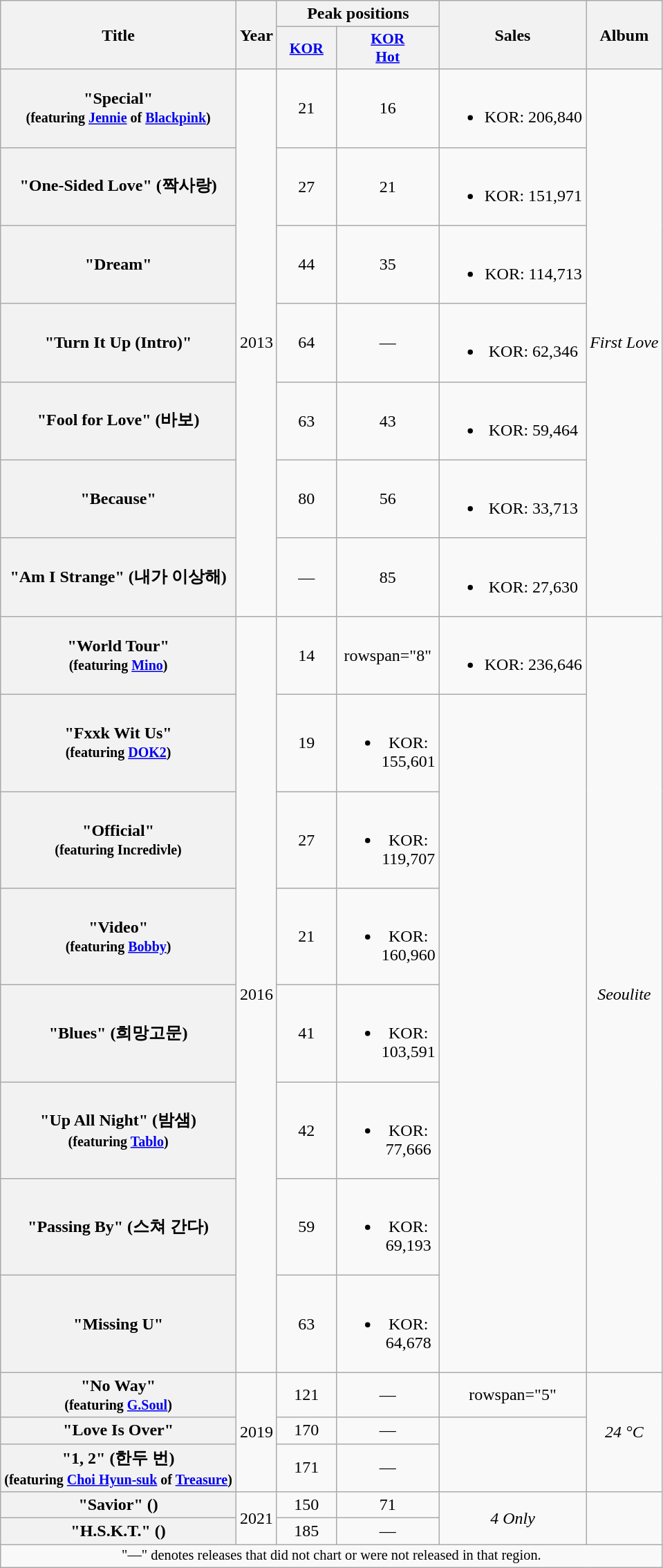<table class="wikitable plainrowheaders" style="text-align:center;">
<tr>
<th rowspan=2>Title</th>
<th rowspan=2>Year</th>
<th scope="col" colspan="2">Peak positions</th>
<th rowspan=2>Sales</th>
<th rowspan=2>Album</th>
</tr>
<tr>
<th style="width:3.5em;font-size:90%"><a href='#'>KOR</a><br></th>
<th scope="col" style="width:3.5em;font-size:90%;"><a href='#'>KOR<br>Hot</a><br></th>
</tr>
<tr>
<th scope="row">"Special"<br><small>(featuring <a href='#'>Jennie</a> of <a href='#'>Blackpink</a>)</small></th>
<td rowspan="7">2013</td>
<td>21</td>
<td>16</td>
<td><br><ul><li>KOR: 206,840</li></ul></td>
<td rowspan="7"><em>First Love</em></td>
</tr>
<tr>
<th scope="row">"One-Sided Love" (짝사랑)</th>
<td>27</td>
<td>21</td>
<td><br><ul><li>KOR: 151,971</li></ul></td>
</tr>
<tr>
<th scope="row">"Dream"</th>
<td>44</td>
<td>35</td>
<td><br><ul><li>KOR: 114,713</li></ul></td>
</tr>
<tr>
<th scope="row">"Turn It Up (Intro)"</th>
<td>64</td>
<td>—</td>
<td><br><ul><li>KOR: 62,346</li></ul></td>
</tr>
<tr>
<th scope="row">"Fool for Love" (바보)</th>
<td>63</td>
<td>43</td>
<td><br><ul><li>KOR: 59,464</li></ul></td>
</tr>
<tr>
<th scope="row">"Because"</th>
<td>80</td>
<td>56</td>
<td><br><ul><li>KOR: 33,713</li></ul></td>
</tr>
<tr>
<th scope="row">"Am I Strange" (내가 이상해)</th>
<td>—</td>
<td>85</td>
<td><br><ul><li>KOR: 27,630</li></ul></td>
</tr>
<tr>
<th scope="row">"World Tour"<br><small>(featuring <a href='#'>Mino</a>)</small></th>
<td rowspan="8">2016</td>
<td>14</td>
<td>rowspan="8" </td>
<td><br><ul><li>KOR: 236,646</li></ul></td>
<td rowspan="8"><em>Seoulite</em></td>
</tr>
<tr>
<th scope="row">"Fxxk Wit Us"<br><small>(featuring <a href='#'>DOK2</a>)</small></th>
<td>19</td>
<td><br><ul><li>KOR: 155,601</li></ul></td>
</tr>
<tr>
<th scope="row">"Official"<br><small>(featuring Incredivle)</small></th>
<td>27</td>
<td><br><ul><li>KOR: 119,707</li></ul></td>
</tr>
<tr>
<th scope="row">"Video"<br><small>(featuring <a href='#'>Bobby</a>)</small></th>
<td>21</td>
<td><br><ul><li>KOR: 160,960</li></ul></td>
</tr>
<tr>
<th scope="row">"Blues" (희망고문)</th>
<td>41</td>
<td><br><ul><li>KOR: 103,591</li></ul></td>
</tr>
<tr>
<th scope="row">"Up All Night" (밤샘)<br><small>(featuring <a href='#'>Tablo</a>)</small></th>
<td>42</td>
<td><br><ul><li>KOR: 77,666</li></ul></td>
</tr>
<tr>
<th scope="row">"Passing By" (스쳐 간다)</th>
<td>59</td>
<td><br><ul><li>KOR: 69,193</li></ul></td>
</tr>
<tr>
<th scope="row">"Missing U"</th>
<td>63</td>
<td><br><ul><li>KOR: 64,678</li></ul></td>
</tr>
<tr>
<th scope="row">"No Way"<br><small>(featuring <a href='#'>G.Soul</a>)</small></th>
<td rowspan="3">2019</td>
<td>121</td>
<td>—</td>
<td>rowspan="5" </td>
<td rowspan="3"><em>24 °C</em></td>
</tr>
<tr>
<th scope="row">"Love Is Over"</th>
<td>170</td>
<td>—</td>
</tr>
<tr>
<th scope="row">"1, 2" (한두 번)<br><small>(featuring <a href='#'>Choi Hyun-suk</a> of <a href='#'>Treasure</a>)</small></th>
<td>171</td>
<td>—</td>
</tr>
<tr>
<th scope="row">"Savior" ()<br></th>
<td rowspan="2">2021</td>
<td>150</td>
<td>71</td>
<td rowspan="2"><em>4 Only</em></td>
</tr>
<tr>
<th scope="row">"H.S.K.T." ()<br></th>
<td>185</td>
<td>—</td>
</tr>
<tr>
<td colspan="6" style="font-size:85%">"—" denotes releases that did not chart or were not released in that region.</td>
</tr>
</table>
